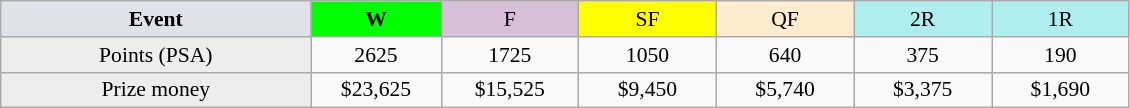<table class=wikitable style=font-size:90%;text-align:center>
<tr>
<td width=200 colspan=1 bgcolor=#dfe2e9><strong>Event</strong></td>
<td width=80 bgcolor=lime><strong>W</strong></td>
<td width=85 bgcolor=#D8BFD8>F</td>
<td width=85 bgcolor=#FFFF00>SF</td>
<td width=85 bgcolor=#ffebcd>QF</td>
<td width=85 bgcolor=#afeeee>2R</td>
<td width=85 bgcolor=#afeeee>1R</td>
</tr>
<tr>
<td bgcolor=#EDEDED>Points (PSA)</td>
<td>2625</td>
<td>1725</td>
<td>1050</td>
<td>640</td>
<td>375</td>
<td>190</td>
</tr>
<tr>
<td bgcolor=#EDEDED>Prize money</td>
<td>$23,625</td>
<td>$15,525</td>
<td>$9,450</td>
<td>$5,740</td>
<td>$3,375</td>
<td>$1,690</td>
</tr>
</table>
